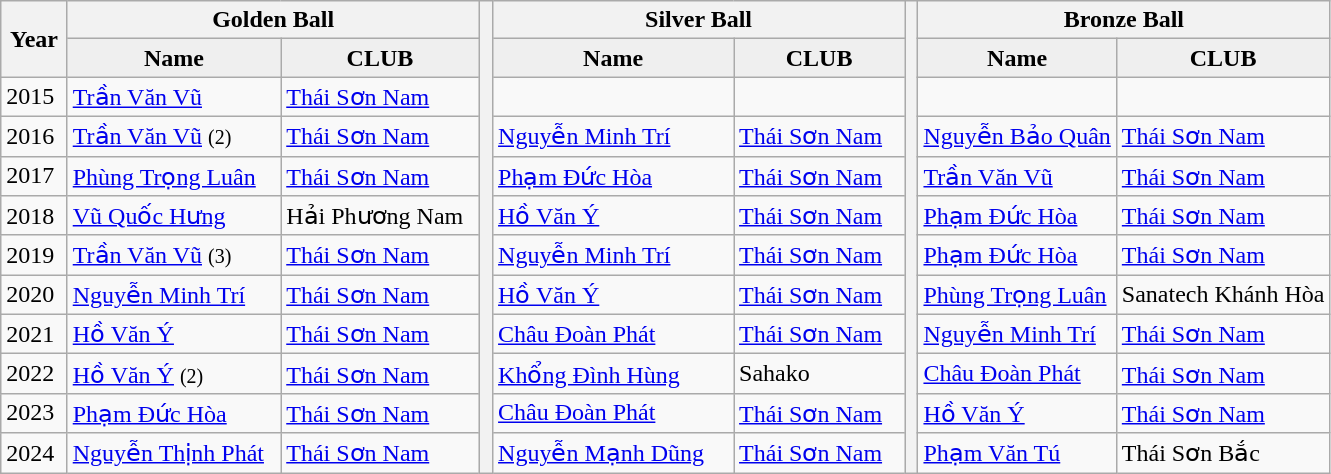<table class="wikitable">
<tr>
<th rowspan=2 width=5%>Year</th>
<th colspan=2 width=31% ! scope="col style="background-color: gold">Golden Ball</th>
<th rowspan=19></th>
<th colspan=2 width=31% ! scope="col style="background-color: silver">Silver Ball</th>
<th rowspan=18></th>
<th colspan=2 width=31% ! scope="col style="background-color: #cc9966">Bronze Ball</th>
</tr>
<tr align=center bgcolor=#EFEFEF>
<td align=center><strong>Name</strong></td>
<td align=center><strong>CLUB</strong></td>
<td align=center><strong>Name</strong></td>
<td align=center><strong>CLUB</strong></td>
<td align=center><strong>Name</strong></td>
<td align=center><strong>CLUB</strong></td>
</tr>
<tr>
<td>2015</td>
<td><a href='#'>Trần Văn Vũ</a></td>
<td><a href='#'>Thái Sơn Nam</a></td>
<td></td>
<td></td>
<td></td>
<td></td>
</tr>
<tr>
<td>2016</td>
<td><a href='#'>Trần Văn Vũ</a> <small>(2)</small></td>
<td><a href='#'>Thái Sơn Nam</a></td>
<td><a href='#'>Nguyễn Minh Trí</a></td>
<td><a href='#'>Thái Sơn Nam</a></td>
<td><a href='#'>Nguyễn Bảo Quân</a></td>
<td><a href='#'>Thái Sơn Nam</a></td>
</tr>
<tr>
<td>2017</td>
<td><a href='#'>Phùng Trọng Luân</a></td>
<td><a href='#'>Thái Sơn Nam</a></td>
<td><a href='#'>Phạm Đức Hòa</a></td>
<td><a href='#'>Thái Sơn Nam</a></td>
<td><a href='#'>Trần Văn Vũ</a></td>
<td><a href='#'>Thái Sơn Nam</a></td>
</tr>
<tr>
<td>2018</td>
<td><a href='#'>Vũ Quốc Hưng</a></td>
<td>Hải Phương Nam</td>
<td><a href='#'>Hồ Văn Ý</a></td>
<td><a href='#'>Thái Sơn Nam</a></td>
<td><a href='#'>Phạm Đức Hòa</a></td>
<td><a href='#'>Thái Sơn Nam</a></td>
</tr>
<tr>
<td>2019</td>
<td><a href='#'>Trần Văn Vũ</a> <small>(3)</small></td>
<td><a href='#'>Thái Sơn Nam</a></td>
<td><a href='#'>Nguyễn Minh Trí</a></td>
<td><a href='#'>Thái Sơn Nam</a></td>
<td><a href='#'>Phạm Đức Hòa</a></td>
<td><a href='#'>Thái Sơn Nam</a></td>
</tr>
<tr>
<td>2020</td>
<td><a href='#'>Nguyễn Minh Trí</a></td>
<td><a href='#'>Thái Sơn Nam</a></td>
<td><a href='#'>Hồ Văn Ý</a></td>
<td><a href='#'>Thái Sơn Nam</a></td>
<td><a href='#'>Phùng Trọng Luân</a></td>
<td>Sanatech Khánh Hòa</td>
</tr>
<tr>
<td>2021</td>
<td><a href='#'>Hồ Văn Ý</a></td>
<td><a href='#'>Thái Sơn Nam</a></td>
<td><a href='#'>Châu Đoàn Phát</a></td>
<td><a href='#'>Thái Sơn Nam</a></td>
<td><a href='#'>Nguyễn Minh Trí</a></td>
<td><a href='#'>Thái Sơn Nam</a></td>
</tr>
<tr>
<td>2022</td>
<td><a href='#'>Hồ Văn Ý</a> <small>(2)</small></td>
<td><a href='#'>Thái Sơn Nam</a></td>
<td><a href='#'>Khổng Đình Hùng</a></td>
<td>Sahako</td>
<td><a href='#'>Châu Đoàn Phát</a></td>
<td><a href='#'>Thái Sơn Nam</a></td>
</tr>
<tr>
<td>2023</td>
<td><a href='#'>Phạm Đức Hòa</a></td>
<td><a href='#'>Thái Sơn Nam</a></td>
<td><a href='#'>Châu Đoàn Phát</a></td>
<td><a href='#'>Thái Sơn Nam</a></td>
<td><a href='#'>Hồ Văn Ý</a></td>
<td><a href='#'>Thái Sơn Nam</a></td>
</tr>
<tr>
<td>2024</td>
<td><a href='#'>Nguyễn Thịnh Phát</a></td>
<td><a href='#'>Thái Sơn Nam</a></td>
<td><a href='#'>Nguyễn Mạnh Dũng</a></td>
<td><a href='#'>Thái Sơn Nam</a></td>
<td><a href='#'>Phạm Văn Tú</a></td>
<td>Thái Sơn Bắc</td>
</tr>
</table>
